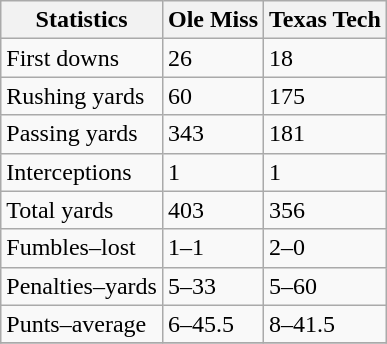<table class="wikitable">
<tr>
<th>Statistics</th>
<th>Ole Miss</th>
<th>Texas Tech</th>
</tr>
<tr>
<td>First downs</td>
<td>26</td>
<td>18</td>
</tr>
<tr>
<td>Rushing yards</td>
<td>60</td>
<td>175</td>
</tr>
<tr>
<td>Passing yards</td>
<td>343</td>
<td>181</td>
</tr>
<tr>
<td>Interceptions</td>
<td>1</td>
<td>1</td>
</tr>
<tr>
<td>Total yards</td>
<td>403</td>
<td>356</td>
</tr>
<tr>
<td>Fumbles–lost</td>
<td>1–1</td>
<td>2–0</td>
</tr>
<tr>
<td>Penalties–yards</td>
<td>5–33</td>
<td>5–60</td>
</tr>
<tr>
<td>Punts–average</td>
<td>6–45.5</td>
<td>8–41.5</td>
</tr>
<tr>
</tr>
</table>
